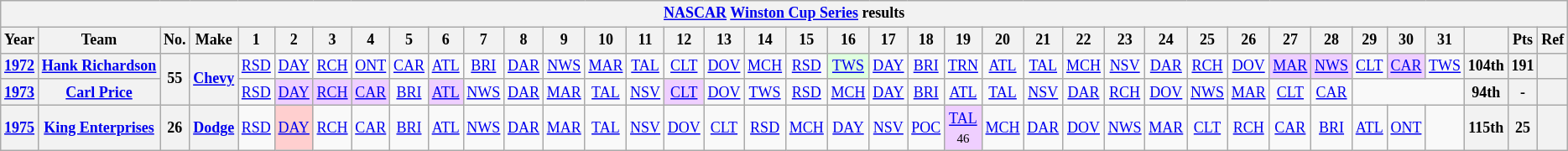<table class="wikitable" style="text-align:center; font-size:75%">
<tr>
<th colspan=40><a href='#'>NASCAR</a> <a href='#'>Winston Cup Series</a> results</th>
</tr>
<tr>
<th>Year</th>
<th>Team</th>
<th>No.</th>
<th>Make</th>
<th>1</th>
<th>2</th>
<th>3</th>
<th>4</th>
<th>5</th>
<th>6</th>
<th>7</th>
<th>8</th>
<th>9</th>
<th>10</th>
<th>11</th>
<th>12</th>
<th>13</th>
<th>14</th>
<th>15</th>
<th>16</th>
<th>17</th>
<th>18</th>
<th>19</th>
<th>20</th>
<th>21</th>
<th>22</th>
<th>23</th>
<th>24</th>
<th>25</th>
<th>26</th>
<th>27</th>
<th>28</th>
<th>29</th>
<th>30</th>
<th>31</th>
<th></th>
<th>Pts</th>
<th>Ref</th>
</tr>
<tr>
<th><a href='#'>1972</a></th>
<th><a href='#'>Hank Richardson</a></th>
<th rowspan=2>55</th>
<th rowspan=2><a href='#'>Chevy</a></th>
<td><a href='#'>RSD</a></td>
<td><a href='#'>DAY</a></td>
<td><a href='#'>RCH</a></td>
<td><a href='#'>ONT</a></td>
<td><a href='#'>CAR</a></td>
<td><a href='#'>ATL</a></td>
<td><a href='#'>BRI</a></td>
<td><a href='#'>DAR</a></td>
<td><a href='#'>NWS</a></td>
<td><a href='#'>MAR</a></td>
<td><a href='#'>TAL</a></td>
<td><a href='#'>CLT</a></td>
<td><a href='#'>DOV</a></td>
<td><a href='#'>MCH</a></td>
<td><a href='#'>RSD</a></td>
<td style="background:#DFFFDF;"><a href='#'>TWS</a><br></td>
<td><a href='#'>DAY</a></td>
<td><a href='#'>BRI</a></td>
<td><a href='#'>TRN</a></td>
<td><a href='#'>ATL</a></td>
<td><a href='#'>TAL</a></td>
<td><a href='#'>MCH</a></td>
<td><a href='#'>NSV</a></td>
<td><a href='#'>DAR</a></td>
<td><a href='#'>RCH</a></td>
<td><a href='#'>DOV</a></td>
<td style="background:#EFCFFF;"><a href='#'>MAR</a><br></td>
<td style="background:#EFCFFF;"><a href='#'>NWS</a><br></td>
<td><a href='#'>CLT</a></td>
<td style="background:#EFCFFF;"><a href='#'>CAR</a><br></td>
<td><a href='#'>TWS</a></td>
<th>104th</th>
<th>191</th>
<th></th>
</tr>
<tr>
<th><a href='#'>1973</a></th>
<th><a href='#'>Carl Price</a></th>
<td><a href='#'>RSD</a></td>
<td style="background:#EFCFFF;"><a href='#'>DAY</a><br></td>
<td style="background:#EFCFFF;"><a href='#'>RCH</a><br></td>
<td style="background:#EFCFFF;"><a href='#'>CAR</a><br></td>
<td><a href='#'>BRI</a></td>
<td style="background:#EFCFFF;"><a href='#'>ATL</a><br></td>
<td><a href='#'>NWS</a></td>
<td><a href='#'>DAR</a></td>
<td><a href='#'>MAR</a></td>
<td><a href='#'>TAL</a></td>
<td><a href='#'>NSV</a></td>
<td style="background:#EFCFFF;"><a href='#'>CLT</a><br></td>
<td><a href='#'>DOV</a></td>
<td><a href='#'>TWS</a></td>
<td><a href='#'>RSD</a></td>
<td><a href='#'>MCH</a></td>
<td><a href='#'>DAY</a></td>
<td><a href='#'>BRI</a></td>
<td><a href='#'>ATL</a></td>
<td><a href='#'>TAL</a></td>
<td><a href='#'>NSV</a></td>
<td><a href='#'>DAR</a></td>
<td><a href='#'>RCH</a></td>
<td><a href='#'>DOV</a></td>
<td><a href='#'>NWS</a></td>
<td><a href='#'>MAR</a></td>
<td><a href='#'>CLT</a></td>
<td><a href='#'>CAR</a></td>
<td colspan=3></td>
<th>94th</th>
<th>-</th>
<th></th>
</tr>
<tr>
<th><a href='#'>1975</a></th>
<th><a href='#'>King Enterprises</a></th>
<th>26</th>
<th><a href='#'>Dodge</a></th>
<td><a href='#'>RSD</a></td>
<td style="background:#FFCFCF;"><a href='#'>DAY</a><br></td>
<td><a href='#'>RCH</a></td>
<td><a href='#'>CAR</a></td>
<td><a href='#'>BRI</a></td>
<td><a href='#'>ATL</a></td>
<td><a href='#'>NWS</a></td>
<td><a href='#'>DAR</a></td>
<td><a href='#'>MAR</a></td>
<td><a href='#'>TAL</a></td>
<td><a href='#'>NSV</a></td>
<td><a href='#'>DOV</a></td>
<td><a href='#'>CLT</a></td>
<td><a href='#'>RSD</a></td>
<td><a href='#'>MCH</a></td>
<td><a href='#'>DAY</a></td>
<td><a href='#'>NSV</a></td>
<td><a href='#'>POC</a></td>
<td style="background:#EFCFFF;"><a href='#'>TAL</a><br><small>46</small></td>
<td><a href='#'>MCH</a></td>
<td><a href='#'>DAR</a></td>
<td><a href='#'>DOV</a></td>
<td><a href='#'>NWS</a></td>
<td><a href='#'>MAR</a></td>
<td><a href='#'>CLT</a></td>
<td><a href='#'>RCH</a></td>
<td><a href='#'>CAR</a></td>
<td><a href='#'>BRI</a></td>
<td><a href='#'>ATL</a></td>
<td><a href='#'>ONT</a></td>
<td></td>
<th>115th</th>
<th>25</th>
<th></th>
</tr>
</table>
